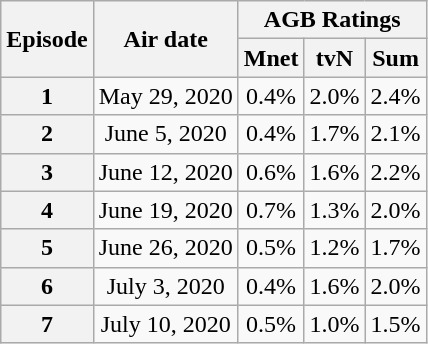<table class=wikitable style="text-align:center">
<tr>
<th rowspan=2>Episode</th>
<th rowspan=2>Air date</th>
<th colspan=3>AGB Ratings</th>
</tr>
<tr>
<th>Mnet</th>
<th>tvN</th>
<th>Sum</th>
</tr>
<tr>
<th>1</th>
<td>May 29, 2020</td>
<td>0.4%</td>
<td>2.0%</td>
<td>2.4%</td>
</tr>
<tr>
<th>2</th>
<td>June 5, 2020</td>
<td>0.4%</td>
<td>1.7%</td>
<td>2.1%</td>
</tr>
<tr>
<th>3</th>
<td>June 12, 2020</td>
<td>0.6%</td>
<td>1.6%</td>
<td>2.2%</td>
</tr>
<tr>
<th>4</th>
<td>June 19, 2020</td>
<td>0.7%</td>
<td>1.3%</td>
<td>2.0%</td>
</tr>
<tr>
<th>5</th>
<td>June 26, 2020</td>
<td>0.5%</td>
<td>1.2%</td>
<td>1.7%</td>
</tr>
<tr>
<th>6</th>
<td>July 3, 2020</td>
<td>0.4%</td>
<td>1.6%</td>
<td>2.0%</td>
</tr>
<tr>
<th>7</th>
<td>July 10, 2020</td>
<td>0.5%</td>
<td>1.0%</td>
<td>1.5%</td>
</tr>
</table>
